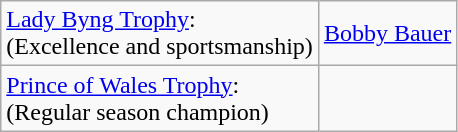<table class="wikitable">
<tr>
<td><a href='#'>Lady Byng Trophy</a>:<br>(Excellence and sportsmanship)</td>
<td><a href='#'>Bobby Bauer</a></td>
</tr>
<tr>
<td><a href='#'>Prince of Wales Trophy</a>:<br>(Regular season champion)</td>
</tr>
</table>
